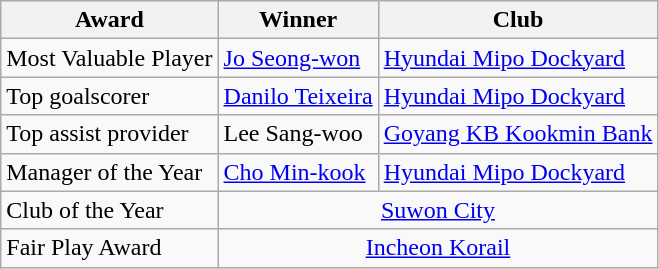<table class="wikitable">
<tr>
<th>Award</th>
<th>Winner</th>
<th>Club</th>
</tr>
<tr>
<td>Most Valuable Player</td>
<td> <a href='#'>Jo Seong-won</a></td>
<td><a href='#'>Hyundai Mipo Dockyard</a></td>
</tr>
<tr>
<td>Top goalscorer</td>
<td> <a href='#'>Danilo Teixeira</a></td>
<td><a href='#'>Hyundai Mipo Dockyard</a></td>
</tr>
<tr>
<td>Top assist provider</td>
<td> Lee Sang-woo</td>
<td><a href='#'>Goyang KB Kookmin Bank</a></td>
</tr>
<tr>
<td>Manager of the Year</td>
<td> <a href='#'>Cho Min-kook</a></td>
<td><a href='#'>Hyundai Mipo Dockyard</a></td>
</tr>
<tr>
<td>Club of the Year</td>
<td colspan="2" align="center"><a href='#'>Suwon City</a></td>
</tr>
<tr>
<td>Fair Play Award</td>
<td colspan="2" align="center"><a href='#'>Incheon Korail</a></td>
</tr>
</table>
